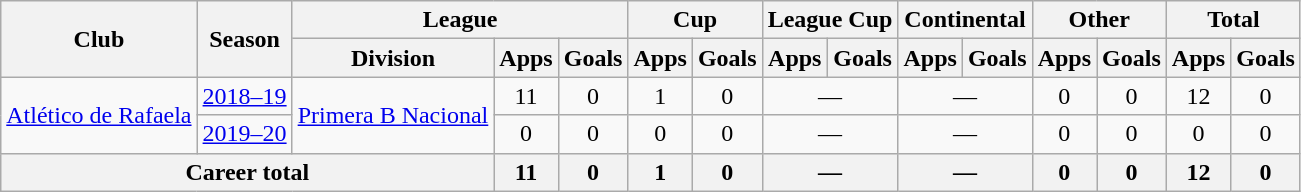<table class="wikitable" style="text-align:center">
<tr>
<th rowspan="2">Club</th>
<th rowspan="2">Season</th>
<th colspan="3">League</th>
<th colspan="2">Cup</th>
<th colspan="2">League Cup</th>
<th colspan="2">Continental</th>
<th colspan="2">Other</th>
<th colspan="2">Total</th>
</tr>
<tr>
<th>Division</th>
<th>Apps</th>
<th>Goals</th>
<th>Apps</th>
<th>Goals</th>
<th>Apps</th>
<th>Goals</th>
<th>Apps</th>
<th>Goals</th>
<th>Apps</th>
<th>Goals</th>
<th>Apps</th>
<th>Goals</th>
</tr>
<tr>
<td rowspan="2"><a href='#'>Atlético de Rafaela</a></td>
<td><a href='#'>2018–19</a></td>
<td rowspan="2"><a href='#'>Primera B Nacional</a></td>
<td>11</td>
<td>0</td>
<td>1</td>
<td>0</td>
<td colspan="2">—</td>
<td colspan="2">—</td>
<td>0</td>
<td>0</td>
<td>12</td>
<td>0</td>
</tr>
<tr>
<td><a href='#'>2019–20</a></td>
<td>0</td>
<td>0</td>
<td>0</td>
<td>0</td>
<td colspan="2">—</td>
<td colspan="2">—</td>
<td>0</td>
<td>0</td>
<td>0</td>
<td>0</td>
</tr>
<tr>
<th colspan="3">Career total</th>
<th>11</th>
<th>0</th>
<th>1</th>
<th>0</th>
<th colspan="2">—</th>
<th colspan="2">—</th>
<th>0</th>
<th>0</th>
<th>12</th>
<th>0</th>
</tr>
</table>
